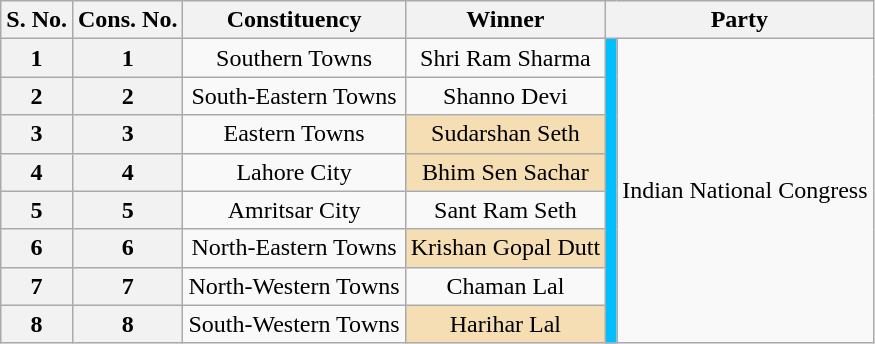<table class="wikitable" style="text-align:center">
<tr>
<th>S. No.</th>
<th>Cons. No.</th>
<th>Constituency</th>
<th>Winner</th>
<th colspan=2>Party</th>
</tr>
<tr>
<th>1</th>
<th>1</th>
<td>Southern Towns</td>
<td>Shri Ram Sharma</td>
<td rowspan=8 bgcolor=#00BFFF></td>
<td rowspan=8>Indian National Congress</td>
</tr>
<tr>
<th>2</th>
<th>2</th>
<td>South-Eastern Towns</td>
<td>Shanno Devi</td>
</tr>
<tr>
<th>3</th>
<th>3</th>
<td>Eastern Towns</td>
<td bgcolor=wheat>Sudarshan Seth</td>
</tr>
<tr>
<th>4</th>
<th>4</th>
<td>Lahore City</td>
<td bgcolor=wheat>Bhim Sen Sachar</td>
</tr>
<tr>
<th>5</th>
<th>5</th>
<td>Amritsar City</td>
<td>Sant Ram Seth</td>
</tr>
<tr>
<th>6</th>
<th>6</th>
<td>North-Eastern Towns</td>
<td bgcolor=wheat>Krishan Gopal Dutt</td>
</tr>
<tr>
<th>7</th>
<th>7</th>
<td>North-Western Towns</td>
<td>Chaman Lal</td>
</tr>
<tr>
<th>8</th>
<th>8</th>
<td>South-Western Towns</td>
<td bgcolor=wheat>Harihar Lal</td>
</tr>
</table>
